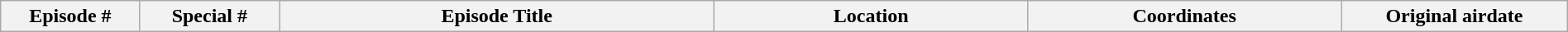<table class="wikitable plainrowheaders" style="width:100%; margin:auto;">
<tr>
<th width="8%">Episode #</th>
<th width="8%">Special #</th>
<th width="25%">Episode Title</th>
<th width="18%">Location</th>
<th width="18%">Coordinates</th>
<th width="13%">Original airdate<br><onlyinclude>



</onlyinclude></th>
</tr>
</table>
